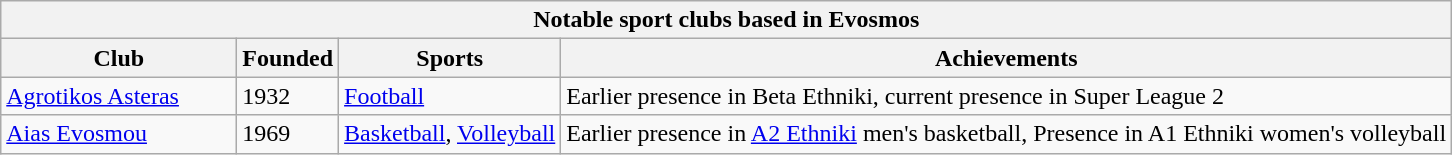<table class="wikitable">
<tr>
<th colspan="4">Notable sport clubs based in Evosmos</th>
</tr>
<tr>
<th width="150">Club</th>
<th>Founded</th>
<th>Sports</th>
<th>Achievements</th>
</tr>
<tr>
<td><a href='#'>Agrotikos Asteras</a></td>
<td>1932</td>
<td><a href='#'>Football</a></td>
<td>Earlier presence in Beta Ethniki, current presence in Super League 2</td>
</tr>
<tr>
<td><a href='#'>Aias Evosmou</a></td>
<td>1969</td>
<td><a href='#'>Basketball</a>, <a href='#'>Volleyball</a></td>
<td>Earlier presence in <a href='#'>A2 Ethniki</a> men's basketball, Presence in A1 Ethniki women's volleyball</td>
</tr>
</table>
